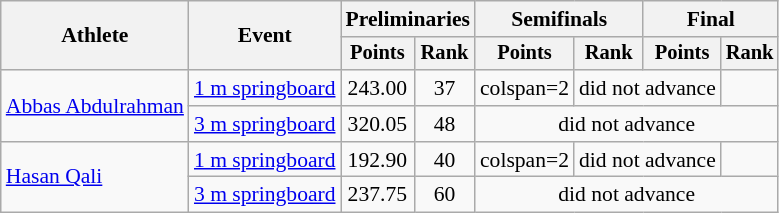<table class=wikitable style="font-size:90%;">
<tr>
<th rowspan="2">Athlete</th>
<th rowspan="2">Event</th>
<th colspan="2">Preliminaries</th>
<th colspan="2">Semifinals</th>
<th colspan="2">Final</th>
</tr>
<tr style="font-size:95%">
<th>Points</th>
<th>Rank</th>
<th>Points</th>
<th>Rank</th>
<th>Points</th>
<th>Rank</th>
</tr>
<tr align=center>
<td align=left rowspan=2><a href='#'>Abbas Abdulrahman</a></td>
<td align=left><a href='#'>1 m springboard</a></td>
<td>243.00</td>
<td>37</td>
<td>colspan=2 </td>
<td colspan=2>did not advance</td>
</tr>
<tr align=center>
<td align=left><a href='#'>3 m springboard</a></td>
<td>320.05</td>
<td>48</td>
<td colspan=4>did not advance</td>
</tr>
<tr align=center>
<td align=left rowspan=2><a href='#'>Hasan Qali</a></td>
<td align=left><a href='#'>1 m springboard</a></td>
<td>192.90</td>
<td>40</td>
<td>colspan=2 </td>
<td colspan=2>did not advance</td>
</tr>
<tr align=center>
<td align=left><a href='#'>3 m springboard</a></td>
<td>237.75</td>
<td>60</td>
<td colspan=4>did not advance</td>
</tr>
</table>
